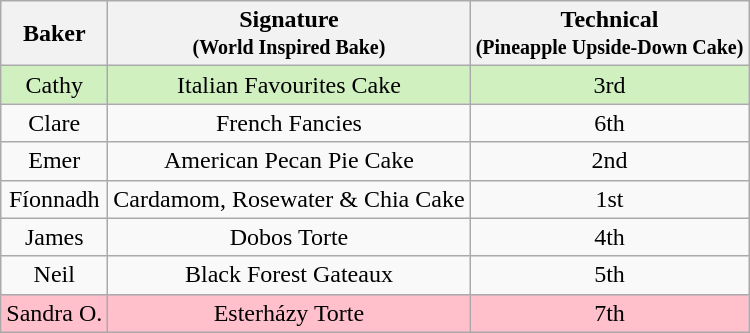<table class="wikitable" style="text-align:center;">
<tr>
<th>Baker</th>
<th>Signature<br><small>(World Inspired Bake)</small></th>
<th>Technical<br><small>(Pineapple Upside-Down Cake)</small></th>
</tr>
<tr style="background:#d0f0c0">
<td>Cathy</td>
<td>Italian Favourites Cake</td>
<td>3rd</td>
</tr>
<tr>
<td>Clare</td>
<td>French Fancies</td>
<td>6th</td>
</tr>
<tr>
<td>Emer</td>
<td>American Pecan Pie Cake</td>
<td>2nd</td>
</tr>
<tr>
<td>Fíonnadh</td>
<td>Cardamom, Rosewater & Chia Cake</td>
<td>1st</td>
</tr>
<tr>
<td>James</td>
<td>Dobos Torte</td>
<td>4th</td>
</tr>
<tr>
<td>Neil</td>
<td>Black Forest Gateaux</td>
<td>5th</td>
</tr>
<tr style="background:pink;">
<td>Sandra O.</td>
<td>Esterházy Torte</td>
<td>7th</td>
</tr>
</table>
